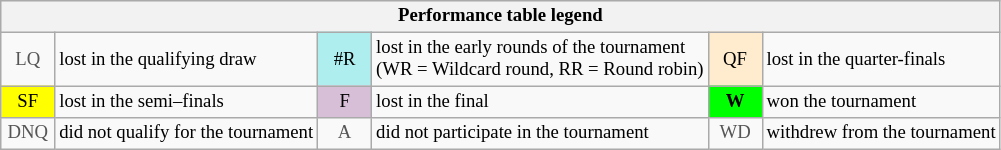<table class="wikitable" style="font-size:78%;">
<tr bgcolor="#efefef">
<th colspan="6">Performance table legend</th>
</tr>
<tr>
<td align="center" style="color:#555555;" width="30">LQ</td>
<td>lost in the qualifying draw</td>
<td align="center" style="background:#afeeee;">#R</td>
<td>lost in the early rounds of the tournament<br>(WR = Wildcard round, RR = Round robin)</td>
<td align="center" style="background:#ffebcd;">QF</td>
<td>lost in the quarter-finals</td>
</tr>
<tr>
<td align="center" style="background:yellow;">SF</td>
<td>lost in the semi–finals</td>
<td align="center" style="background:#D8BFD8;">F</td>
<td>lost in the final</td>
<td align="center" style="background:#00ff00;"><strong>W</strong></td>
<td>won the tournament</td>
</tr>
<tr>
<td align="center" style="color:#555555;" width="30">DNQ</td>
<td>did not qualify for the tournament</td>
<td align="center" style="color:#555555;" width="30">A</td>
<td>did not participate in the tournament</td>
<td align="center" style="color:#555555;" width="30">WD</td>
<td>withdrew from the tournament</td>
</tr>
</table>
